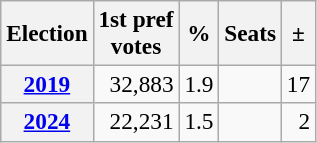<table class="wikitable" style="font-size:97%; text-align:right;">
<tr>
<th>Election</th>
<th>1st pref<br>votes</th>
<th>%</th>
<th>Seats</th>
<th>±</th>
</tr>
<tr>
<th><a href='#'>2019</a></th>
<td>32,883</td>
<td>1.9</td>
<td></td>
<td> 17</td>
</tr>
<tr>
<th><a href='#'>2024</a></th>
<td>22,231</td>
<td>1.5</td>
<td></td>
<td> 2</td>
</tr>
</table>
